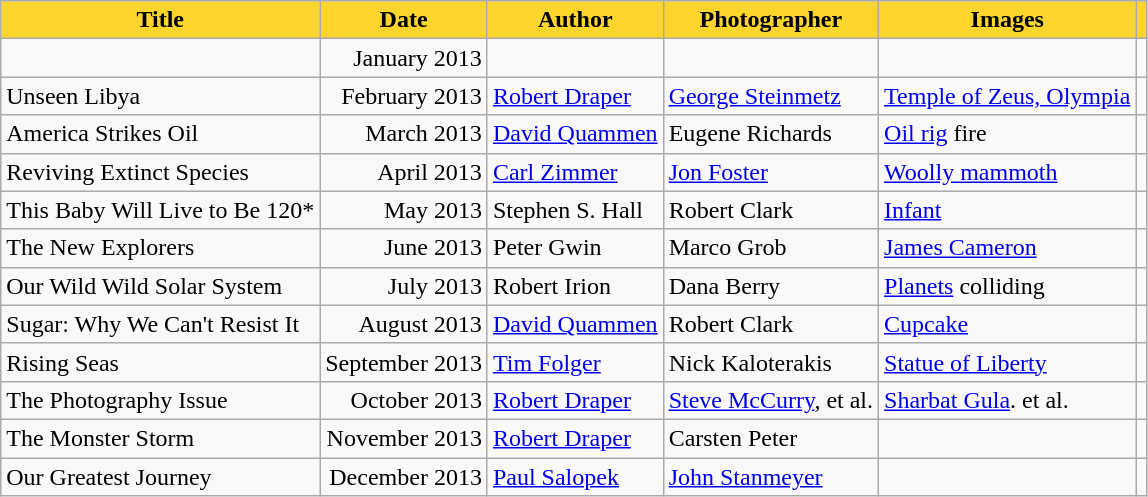<table class="wikitable">
<tr>
<th scope="col" style="background-color:#fbd42c;">Title</th>
<th scope="col" style="background-color:#fbd42c;">Date</th>
<th scope="col" style="background-color:#fbd42c;">Author</th>
<th scope="col" style="background-color:#fbd42c;">Photographer</th>
<th scope="col" style="background-color:#fbd42c;">Images</th>
<th scope="col" style="background-color:#fbd42c;"></th>
</tr>
<tr>
<td scope="row"></td>
<td style="text-align:right;">January 2013</td>
<td></td>
<td></td>
<td></td>
<td></td>
</tr>
<tr>
<td scope="row">Unseen Libya</td>
<td style="text-align:right;">February 2013</td>
<td><a href='#'>Robert Draper</a></td>
<td><a href='#'>George Steinmetz</a></td>
<td><a href='#'>Temple of Zeus, Olympia</a></td>
<td></td>
</tr>
<tr>
<td scope="row">America Strikes Oil</td>
<td style="text-align:right;">March 2013</td>
<td><a href='#'>David Quammen</a></td>
<td>Eugene Richards</td>
<td><a href='#'>Oil rig</a> fire</td>
<td></td>
</tr>
<tr>
<td scope="row">Reviving Extinct Species</td>
<td style="text-align:right;">April 2013</td>
<td><a href='#'>Carl Zimmer</a></td>
<td><a href='#'>Jon Foster</a></td>
<td><a href='#'>Woolly mammoth</a></td>
<td></td>
</tr>
<tr>
<td scope="row">This Baby Will Live to Be 120*</td>
<td style="text-align:right;">May 2013</td>
<td>Stephen S. Hall</td>
<td>Robert Clark</td>
<td><a href='#'>Infant</a></td>
<td></td>
</tr>
<tr>
<td scope="row">The New Explorers</td>
<td style="text-align:right;">June 2013</td>
<td>Peter Gwin</td>
<td>Marco Grob</td>
<td><a href='#'>James Cameron</a></td>
<td></td>
</tr>
<tr>
<td scope="row">Our Wild Wild Solar System</td>
<td style="text-align:right;">July 2013</td>
<td>Robert Irion</td>
<td>Dana Berry</td>
<td><a href='#'>Planets</a> colliding</td>
<td></td>
</tr>
<tr>
<td scope="row">Sugar: Why We Can't Resist It</td>
<td style="text-align:right;">August 2013</td>
<td><a href='#'>David Quammen</a></td>
<td>Robert Clark</td>
<td><a href='#'>Cupcake</a></td>
<td></td>
</tr>
<tr>
<td scope="row">Rising Seas</td>
<td style="text-align:right;">September 2013</td>
<td><a href='#'>Tim Folger</a></td>
<td>Nick Kaloterakis</td>
<td><a href='#'>Statue of Liberty</a></td>
<td></td>
</tr>
<tr>
<td scope="row">The Photography Issue</td>
<td style="text-align:right;">October 2013</td>
<td><a href='#'>Robert Draper</a></td>
<td><a href='#'>Steve McCurry</a>, et al.</td>
<td><a href='#'>Sharbat Gula</a>. et al.</td>
<td></td>
</tr>
<tr>
<td scope="row">The Monster Storm</td>
<td style="text-align:right;">November 2013</td>
<td><a href='#'>Robert Draper</a></td>
<td>Carsten Peter</td>
<td></td>
<td></td>
</tr>
<tr>
<td scope="row">Our Greatest Journey</td>
<td style="text-align:right;">December 2013</td>
<td><a href='#'>Paul Salopek</a></td>
<td><a href='#'>John Stanmeyer</a></td>
<td></td>
<td></td>
</tr>
</table>
